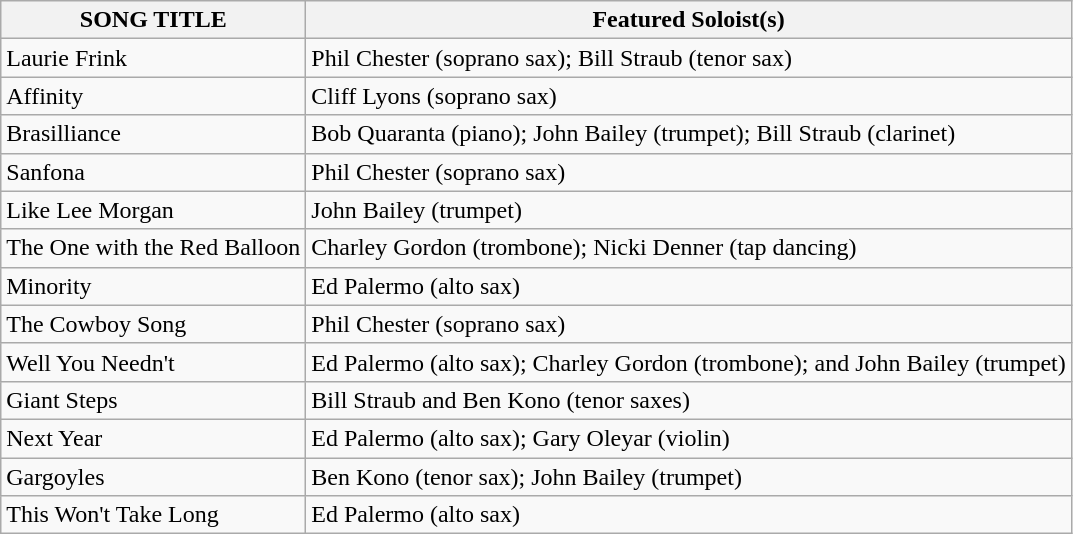<table class="wikitable">
<tr>
<th>SONG TITLE</th>
<th>Featured Soloist(s)</th>
</tr>
<tr>
<td>Laurie Frink</td>
<td>Phil Chester (soprano sax); Bill Straub (tenor sax)</td>
</tr>
<tr>
<td>Affinity</td>
<td>Cliff Lyons (soprano sax)</td>
</tr>
<tr>
<td>Brasilliance</td>
<td>Bob Quaranta (piano); John Bailey (trumpet); Bill Straub (clarinet)</td>
</tr>
<tr>
<td>Sanfona</td>
<td>Phil Chester (soprano sax)</td>
</tr>
<tr>
<td>Like Lee Morgan</td>
<td>John Bailey (trumpet)</td>
</tr>
<tr>
<td>The One with the Red Balloon</td>
<td>Charley Gordon (trombone); Nicki Denner (tap dancing)</td>
</tr>
<tr>
<td>Minority</td>
<td>Ed Palermo (alto sax)</td>
</tr>
<tr>
<td>The Cowboy Song</td>
<td>Phil Chester (soprano sax)</td>
</tr>
<tr>
<td>Well You Needn't</td>
<td>Ed Palermo (alto sax); Charley Gordon (trombone); and John Bailey (trumpet)</td>
</tr>
<tr>
<td>Giant Steps</td>
<td>Bill Straub and Ben Kono (tenor saxes)</td>
</tr>
<tr>
<td>Next Year</td>
<td>Ed Palermo (alto sax); Gary Oleyar (violin)</td>
</tr>
<tr>
<td>Gargoyles</td>
<td>Ben Kono (tenor sax); John Bailey (trumpet)</td>
</tr>
<tr>
<td>This Won't Take Long</td>
<td>Ed Palermo (alto sax)</td>
</tr>
</table>
